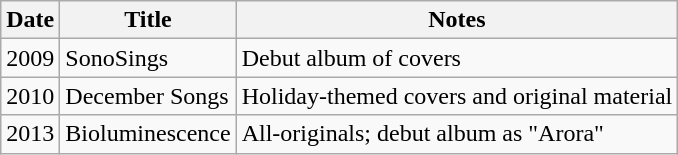<table class="wikitable">
<tr>
<th>Date</th>
<th>Title</th>
<th>Notes</th>
</tr>
<tr>
<td>2009</td>
<td>SonoSings</td>
<td>Debut album of covers</td>
</tr>
<tr>
<td>2010</td>
<td>December Songs</td>
<td>Holiday-themed covers and original material</td>
</tr>
<tr>
<td>2013</td>
<td>Bioluminescence</td>
<td>All-originals; debut album as "Arora"</td>
</tr>
</table>
